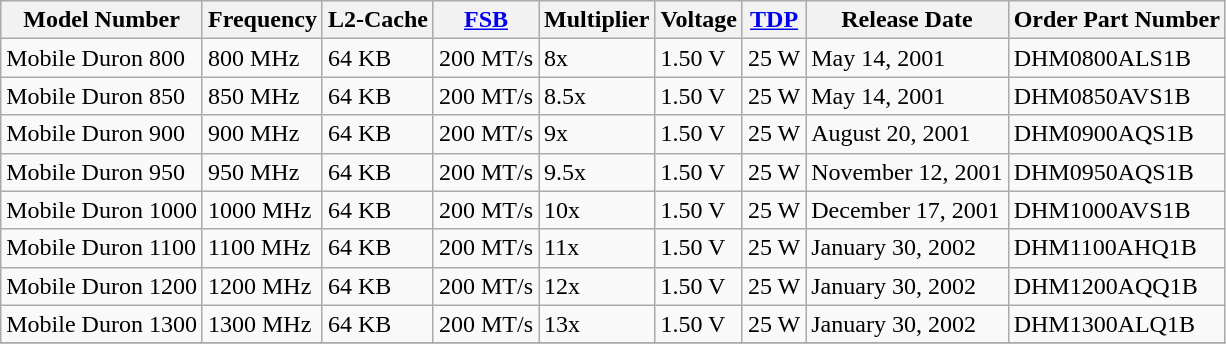<table class="wikitable">
<tr>
<th>Model Number</th>
<th>Frequency</th>
<th>L2-Cache</th>
<th><a href='#'>FSB</a></th>
<th>Multiplier</th>
<th>Voltage</th>
<th><a href='#'>TDP</a></th>
<th>Release Date</th>
<th>Order Part Number</th>
</tr>
<tr>
<td>Mobile Duron 800</td>
<td>800 MHz</td>
<td>64 KB</td>
<td>200 MT/s</td>
<td>8x</td>
<td>1.50 V</td>
<td>25 W</td>
<td>May 14, 2001</td>
<td>DHM0800ALS1B</td>
</tr>
<tr>
<td>Mobile Duron 850</td>
<td>850 MHz</td>
<td>64 KB</td>
<td>200 MT/s</td>
<td>8.5x</td>
<td>1.50 V</td>
<td>25 W</td>
<td>May 14, 2001</td>
<td>DHM0850AVS1B</td>
</tr>
<tr>
<td>Mobile Duron 900</td>
<td>900 MHz</td>
<td>64 KB</td>
<td>200 MT/s</td>
<td>9x</td>
<td>1.50 V</td>
<td>25 W</td>
<td>August 20, 2001</td>
<td>DHM0900AQS1B</td>
</tr>
<tr>
<td>Mobile Duron 950</td>
<td>950 MHz</td>
<td>64 KB</td>
<td>200 MT/s</td>
<td>9.5x</td>
<td>1.50 V</td>
<td>25 W</td>
<td>November 12, 2001</td>
<td>DHM0950AQS1B</td>
</tr>
<tr>
<td>Mobile Duron 1000</td>
<td>1000 MHz</td>
<td>64 KB</td>
<td>200 MT/s</td>
<td>10x</td>
<td>1.50 V</td>
<td>25 W</td>
<td>December 17, 2001</td>
<td>DHM1000AVS1B</td>
</tr>
<tr>
<td>Mobile Duron 1100</td>
<td>1100 MHz</td>
<td>64 KB</td>
<td>200 MT/s</td>
<td>11x</td>
<td>1.50 V</td>
<td>25 W</td>
<td>January 30, 2002</td>
<td>DHM1100AHQ1B</td>
</tr>
<tr>
<td>Mobile Duron 1200</td>
<td>1200 MHz</td>
<td>64 KB</td>
<td>200 MT/s</td>
<td>12x</td>
<td>1.50 V</td>
<td>25 W</td>
<td>January 30, 2002</td>
<td>DHM1200AQQ1B</td>
</tr>
<tr>
<td>Mobile Duron 1300</td>
<td>1300 MHz</td>
<td>64 KB</td>
<td>200 MT/s</td>
<td>13x</td>
<td>1.50 V</td>
<td>25 W</td>
<td>January 30, 2002</td>
<td>DHM1300ALQ1B</td>
</tr>
<tr>
</tr>
</table>
